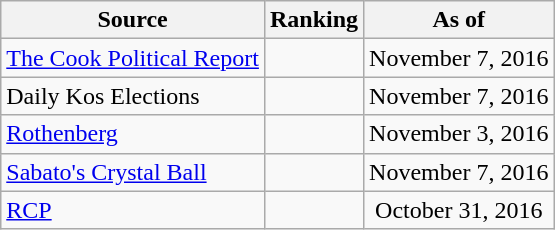<table class="wikitable" style="text-align:center">
<tr>
<th>Source</th>
<th>Ranking</th>
<th>As of</th>
</tr>
<tr>
<td align=left><a href='#'>The Cook Political Report</a></td>
<td></td>
<td>November 7, 2016</td>
</tr>
<tr>
<td align=left>Daily Kos Elections</td>
<td></td>
<td>November 7, 2016</td>
</tr>
<tr>
<td align=left><a href='#'>Rothenberg</a></td>
<td></td>
<td>November 3, 2016</td>
</tr>
<tr>
<td align=left><a href='#'>Sabato's Crystal Ball</a></td>
<td></td>
<td>November 7, 2016</td>
</tr>
<tr>
<td align="left"><a href='#'>RCP</a></td>
<td></td>
<td>October 31, 2016</td>
</tr>
</table>
